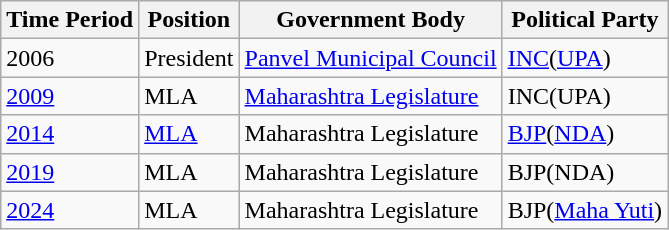<table class="wikitable">
<tr>
<th>Time Period</th>
<th>Position</th>
<th>Government Body</th>
<th>Political Party</th>
</tr>
<tr>
<td>2006</td>
<td>President</td>
<td><a href='#'>Panvel Municipal Council</a></td>
<td><a href='#'>INC</a>(<a href='#'>UPA</a>)</td>
</tr>
<tr>
<td><a href='#'>2009</a></td>
<td>MLA</td>
<td><a href='#'>Maharashtra Legislature</a></td>
<td>INC(UPA)</td>
</tr>
<tr>
<td><a href='#'>2014</a></td>
<td><a href='#'>MLA</a></td>
<td>Maharashtra Legislature</td>
<td><a href='#'>BJP</a>(<a href='#'>NDA</a>)</td>
</tr>
<tr>
<td><a href='#'>2019</a></td>
<td>MLA</td>
<td>Maharashtra Legislature</td>
<td>BJP(NDA)</td>
</tr>
<tr>
<td><a href='#'>2024</a></td>
<td>MLA</td>
<td>Maharashtra Legislature</td>
<td>BJP(<a href='#'>Maha Yuti</a>)</td>
</tr>
</table>
